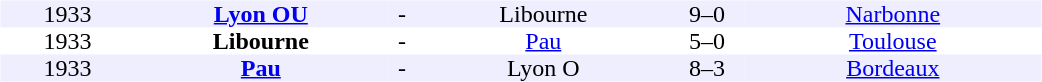<table table width=700>
<tr>
<td width=700 valign=top><br><table border=0 cellspacing=0 cellpadding=0 style=font-size: 100%; border-collapse: collapse; width=100%>
<tr align=center bgcolor=#EEEEFF>
<td width=90>1933</td>
<td width=170><strong><a href='#'>Lyon OU</a></strong></td>
<td width=20>-</td>
<td width=170>Libourne</td>
<td width=50>9–0</td>
<td width=200><a href='#'>Narbonne</a></td>
</tr>
<tr align=center bgcolor=#FFFFFF>
<td width=90>1933</td>
<td width=170><strong>Libourne</strong></td>
<td width=20>-</td>
<td width=170><a href='#'>Pau</a></td>
<td width=50>5–0</td>
<td width=200><a href='#'>Toulouse</a></td>
</tr>
<tr align=center bgcolor=#EEEEFF>
<td width=90>1933</td>
<td width=170><strong><a href='#'>Pau</a></strong></td>
<td width=20>-</td>
<td width=170>Lyon O</td>
<td width=50>8–3</td>
<td width=200><a href='#'>Bordeaux</a></td>
</tr>
</table>
</td>
</tr>
</table>
